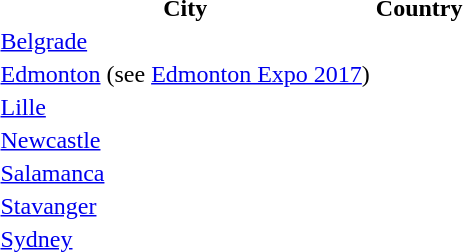<table class="sortable">
<tr>
<th>City</th>
<th>Country</th>
</tr>
<tr>
<td><a href='#'>Belgrade</a></td>
<td></td>
</tr>
<tr>
<td><a href='#'>Edmonton</a> (see <a href='#'>Edmonton Expo 2017</a>)</td>
<td></td>
</tr>
<tr>
<td><a href='#'>Lille</a></td>
<td></td>
</tr>
<tr>
<td><a href='#'>Newcastle</a></td>
<td></td>
</tr>
<tr>
<td><a href='#'>Salamanca</a></td>
<td></td>
</tr>
<tr>
<td><a href='#'>Stavanger</a></td>
<td></td>
</tr>
<tr>
<td><a href='#'>Sydney</a></td>
<td></td>
</tr>
</table>
